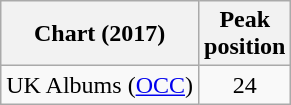<table class="wikitable sortable">
<tr>
<th>Chart (2017)</th>
<th align="left">Peak<br>position</th>
</tr>
<tr>
<td>UK Albums (<a href='#'>OCC</a>)</td>
<td align="center">24</td>
</tr>
</table>
